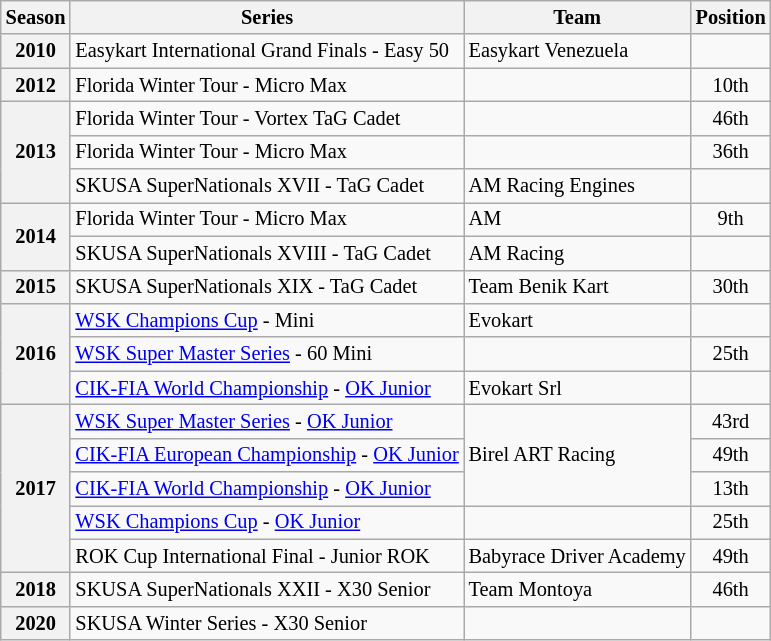<table class="wikitable" style="font-size: 85%; text-align:center">
<tr>
<th>Season</th>
<th>Series</th>
<th>Team</th>
<th>Position</th>
</tr>
<tr>
<th>2010</th>
<td align="left">Easykart International Grand Finals - Easy 50</td>
<td align="left">Easykart Venezuela</td>
<td></td>
</tr>
<tr>
<th>2012</th>
<td align="left">Florida Winter Tour - Micro Max</td>
<td align="left"></td>
<td>10th</td>
</tr>
<tr>
<th rowspan="3">2013</th>
<td align="left">Florida Winter Tour - Vortex TaG Cadet</td>
<td align="left"></td>
<td>46th</td>
</tr>
<tr>
<td align="left">Florida Winter Tour - Micro Max</td>
<td align="left"></td>
<td>36th</td>
</tr>
<tr>
<td align="left">SKUSA SuperNationals XVII - TaG Cadet</td>
<td align="left">AM Racing Engines</td>
<td></td>
</tr>
<tr>
<th rowspan="2">2014</th>
<td align="left">Florida Winter Tour - Micro Max</td>
<td align="left">AM</td>
<td>9th</td>
</tr>
<tr>
<td align="left">SKUSA SuperNationals XVIII - TaG Cadet</td>
<td align="left">AM Racing</td>
<td></td>
</tr>
<tr>
<th>2015</th>
<td align="left">SKUSA SuperNationals XIX - TaG Cadet</td>
<td align="left">Team Benik Kart</td>
<td>30th</td>
</tr>
<tr>
<th rowspan="3">2016</th>
<td align="left"><a href='#'>WSK Champions Cup</a> - Mini</td>
<td align="left">Evokart</td>
<td></td>
</tr>
<tr>
<td align="left"><a href='#'>WSK Super Master Series</a> - 60 Mini</td>
<td align="left"></td>
<td>25th</td>
</tr>
<tr>
<td align="left"><a href='#'>CIK-FIA World Championship</a> - <a href='#'>OK Junior</a></td>
<td align="left">Evokart Srl</td>
<td></td>
</tr>
<tr>
<th rowspan="5">2017</th>
<td align="left"><a href='#'>WSK Super Master Series</a> - <a href='#'>OK Junior</a></td>
<td rowspan="3" align="left">Birel ART Racing</td>
<td>43rd</td>
</tr>
<tr>
<td align="left"><a href='#'>CIK-FIA European Championship</a> - <a href='#'>OK Junior</a></td>
<td>49th</td>
</tr>
<tr>
<td align="left"><a href='#'>CIK-FIA World Championship</a> - <a href='#'>OK Junior</a></td>
<td>13th</td>
</tr>
<tr>
<td align="left"><a href='#'>WSK Champions Cup</a> - <a href='#'>OK Junior</a></td>
<td align="left"></td>
<td>25th</td>
</tr>
<tr>
<td align="left">ROK Cup International Final - Junior ROK</td>
<td align="left">Babyrace Driver Academy</td>
<td>49th</td>
</tr>
<tr>
<th>2018</th>
<td align="left">SKUSA SuperNationals XXII - X30 Senior</td>
<td align="left">Team Montoya</td>
<td>46th</td>
</tr>
<tr>
<th>2020</th>
<td align="left">SKUSA Winter Series - X30 Senior</td>
<td align="left"></td>
<td></td>
</tr>
</table>
